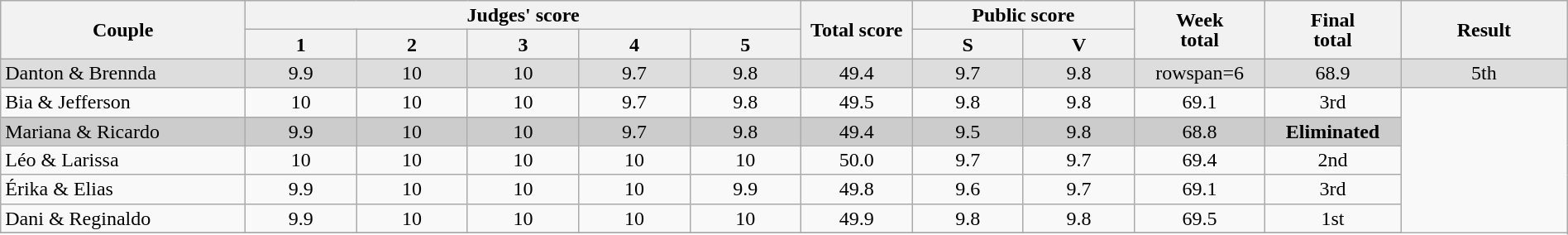<table class="wikitable" style="font-size:100%; line-height:16px; text-align:center" width="100%">
<tr>
<th rowspan=2 width="11.0%">Couple</th>
<th colspan=5 width="25.0%">Judges' score</th>
<th rowspan=2 width="05.0%">Total score</th>
<th colspan=2 width="10.0%">Public score</th>
<th rowspan=2 width="05.0%">Week<br>total</th>
<th rowspan=2 width="05.0%">Final<br>total</th>
<th rowspan=2 width="07.5%">Result</th>
</tr>
<tr>
<th width="05.0%">1</th>
<th width="05.0%">2</th>
<th width="05.0%">3</th>
<th width="05.0%">4</th>
<th width="05.0%">5</th>
<th width="05.0%">S</th>
<th width="05.0%">V</th>
</tr>
<tr bgcolor=DDDDDD>
<td align="left">Danton & Brennda</td>
<td>9.9</td>
<td>10</td>
<td>10</td>
<td>9.7</td>
<td>9.8</td>
<td>49.4</td>
<td>9.7</td>
<td>9.8</td>
<td>rowspan=6 </td>
<td>68.9</td>
<td>5th</td>
</tr>
<tr>
<td align="left">Bia & Jefferson</td>
<td>10</td>
<td>10</td>
<td>10</td>
<td>9.7</td>
<td>9.8</td>
<td>49.5</td>
<td>9.8</td>
<td>9.8</td>
<td>69.1</td>
<td>3rd</td>
</tr>
<tr bgcolor=CCCCCC>
<td align="left">Mariana & Ricardo</td>
<td>9.9</td>
<td>10</td>
<td>10</td>
<td>9.7</td>
<td>9.8</td>
<td>49.4</td>
<td>9.5</td>
<td>9.8</td>
<td>68.8</td>
<td><strong>Eliminated</strong></td>
</tr>
<tr>
<td align="left">Léo & Larissa</td>
<td>10</td>
<td>10</td>
<td>10</td>
<td>10</td>
<td>10</td>
<td>50.0</td>
<td>9.7</td>
<td>9.7</td>
<td>69.4</td>
<td>2nd</td>
</tr>
<tr>
<td align="left">Érika & Elias</td>
<td>9.9</td>
<td>10</td>
<td>10</td>
<td>10</td>
<td>9.9</td>
<td>49.8</td>
<td>9.6</td>
<td>9.7</td>
<td>69.1</td>
<td>3rd</td>
</tr>
<tr>
<td align="left">Dani & Reginaldo</td>
<td>9.9</td>
<td>10</td>
<td>10</td>
<td>10</td>
<td>10</td>
<td>49.9</td>
<td>9.8</td>
<td>9.8</td>
<td>69.5</td>
<td>1st</td>
</tr>
<tr>
</tr>
</table>
